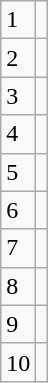<table class="wikitable">
<tr>
<td>1</td>
<td></td>
</tr>
<tr>
<td>2</td>
<td></td>
</tr>
<tr>
<td>3</td>
<td></td>
</tr>
<tr>
<td>4</td>
<td></td>
</tr>
<tr>
<td>5</td>
<td></td>
</tr>
<tr>
<td>6</td>
<td></td>
</tr>
<tr>
<td>7</td>
<td></td>
</tr>
<tr>
<td>8</td>
<td></td>
</tr>
<tr>
<td>9</td>
<td></td>
</tr>
<tr>
<td>10</td>
<td></td>
</tr>
</table>
